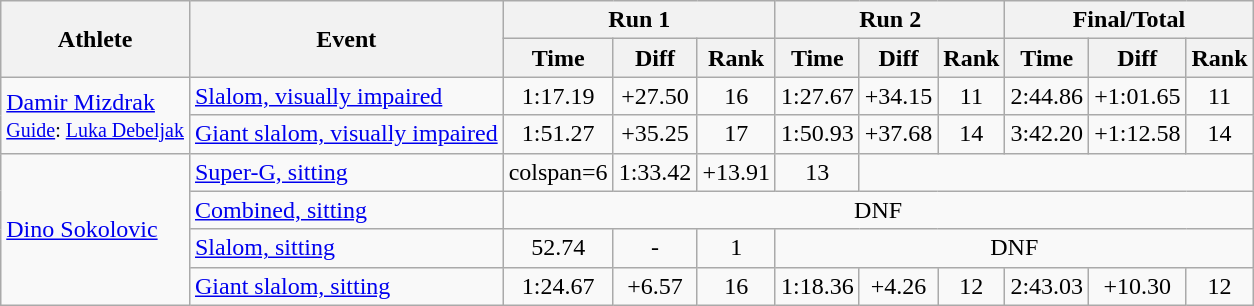<table class="wikitable" style="font-size:100%">
<tr>
<th rowspan="2">Athlete</th>
<th rowspan="2">Event</th>
<th colspan="3">Run 1</th>
<th colspan="3">Run 2</th>
<th colspan="3">Final/Total</th>
</tr>
<tr>
<th>Time</th>
<th>Diff</th>
<th>Rank</th>
<th>Time</th>
<th>Diff</th>
<th>Rank</th>
<th>Time</th>
<th>Diff</th>
<th>Rank</th>
</tr>
<tr>
<td rowspan=2><a href='#'>Damir Mizdrak</a><br><small><a href='#'>Guide</a>: <a href='#'>Luka Debeljak</a></small></td>
<td><a href='#'>Slalom, visually impaired</a></td>
<td align="center">1:17.19</td>
<td align="center">+27.50</td>
<td align="center">16</td>
<td align="center">1:27.67</td>
<td align="center">+34.15</td>
<td align="center">11</td>
<td align="center">2:44.86</td>
<td align="center">+1:01.65</td>
<td align="center">11</td>
</tr>
<tr>
<td><a href='#'>Giant slalom, visually impaired</a></td>
<td align="center">1:51.27</td>
<td align="center">+35.25</td>
<td align="center">17</td>
<td align="center">1:50.93</td>
<td align="center">+37.68</td>
<td align="center">14</td>
<td align="center">3:42.20</td>
<td align="center">+1:12.58</td>
<td align="center">14</td>
</tr>
<tr>
<td rowspan=4><a href='#'>Dino Sokolovic</a></td>
<td><a href='#'>Super-G, sitting</a></td>
<td>colspan=6 </td>
<td align="center">1:33.42</td>
<td align="center">+13.91</td>
<td align="center">13</td>
</tr>
<tr>
<td><a href='#'>Combined, sitting</a></td>
<td align="center" colspan=9>DNF</td>
</tr>
<tr>
<td><a href='#'>Slalom, sitting</a></td>
<td align="center">52.74</td>
<td align="center">-</td>
<td align="center">1</td>
<td align="center" colspan=6>DNF</td>
</tr>
<tr>
<td><a href='#'>Giant slalom, sitting</a></td>
<td align="center">1:24.67</td>
<td align="center">+6.57</td>
<td align="center">16</td>
<td align="center">1:18.36</td>
<td align="center">+4.26</td>
<td align="center">12</td>
<td align="center">2:43.03</td>
<td align="center">+10.30</td>
<td align="center">12</td>
</tr>
</table>
